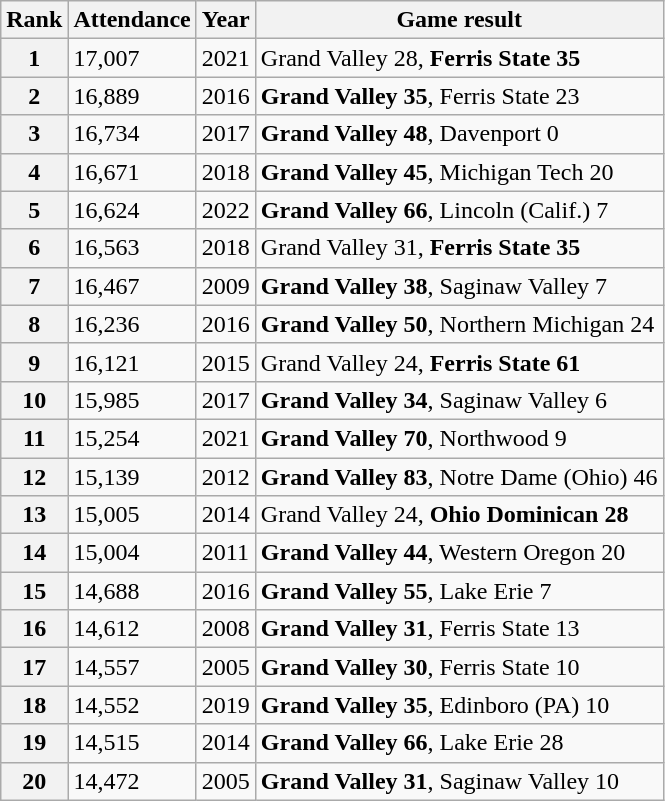<table class="wikitable sortable">
<tr>
<th>Rank</th>
<th>Attendance</th>
<th>Year</th>
<th>Game result</th>
</tr>
<tr>
<th>1</th>
<td>17,007</td>
<td>2021</td>
<td>Grand Valley 28, <strong>Ferris State 35</strong></td>
</tr>
<tr>
<th>2</th>
<td>16,889</td>
<td>2016</td>
<td><strong>Grand Valley 35</strong>, Ferris State 23</td>
</tr>
<tr>
<th>3</th>
<td>16,734</td>
<td>2017</td>
<td><strong>Grand Valley 48</strong>, Davenport 0</td>
</tr>
<tr>
<th>4</th>
<td>16,671</td>
<td>2018</td>
<td><strong>Grand Valley 45</strong>, Michigan Tech 20</td>
</tr>
<tr>
<th>5</th>
<td>16,624</td>
<td>2022</td>
<td><strong>Grand Valley 66</strong>, Lincoln (Calif.) 7</td>
</tr>
<tr>
<th>6</th>
<td>16,563</td>
<td>2018</td>
<td>Grand Valley 31, <strong>Ferris State 35</strong></td>
</tr>
<tr>
<th>7</th>
<td>16,467 </td>
<td>2009</td>
<td><strong>Grand Valley 38</strong>, Saginaw Valley 7</td>
</tr>
<tr>
<th>8</th>
<td>16,236 </td>
<td>2016</td>
<td><strong>Grand Valley 50</strong>, Northern Michigan 24</td>
</tr>
<tr>
<th>9</th>
<td>16,121 </td>
<td>2015</td>
<td>Grand Valley 24, <strong>Ferris State 61</strong></td>
</tr>
<tr>
<th>10</th>
<td>15,985</td>
<td>2017</td>
<td><strong>Grand Valley 34</strong>, Saginaw Valley 6</td>
</tr>
<tr>
<th>11</th>
<td>15,254</td>
<td>2021</td>
<td><strong>Grand Valley 70</strong>, Northwood 9</td>
</tr>
<tr>
<th>12</th>
<td>15,139 </td>
<td>2012</td>
<td><strong>Grand Valley 83</strong>, Notre Dame (Ohio) 46</td>
</tr>
<tr>
<th>13</th>
<td>15,005</td>
<td>2014</td>
<td>Grand Valley 24, <strong>Ohio Dominican 28</strong></td>
</tr>
<tr>
<th>14</th>
<td>15,004 </td>
<td>2011</td>
<td><strong>Grand Valley 44</strong>, Western Oregon 20</td>
</tr>
<tr>
<th>15</th>
<td>14,688 </td>
<td>2016</td>
<td><strong>Grand Valley 55</strong>, Lake Erie 7</td>
</tr>
<tr>
<th>16</th>
<td>14,612 </td>
<td>2008</td>
<td><strong>Grand Valley 31</strong>, Ferris State 13</td>
</tr>
<tr>
<th>17</th>
<td>14,557 </td>
<td>2005</td>
<td><strong>Grand Valley 30</strong>, Ferris State 10</td>
</tr>
<tr>
<th>18</th>
<td>14,552</td>
<td>2019</td>
<td><strong>Grand Valley 35</strong>, Edinboro (PA) 10</td>
</tr>
<tr>
<th>19</th>
<td>14,515</td>
<td>2014</td>
<td><strong>Grand Valley 66</strong>, Lake Erie 28</td>
</tr>
<tr>
<th>20</th>
<td>14,472 </td>
<td>2005</td>
<td><strong>Grand Valley 31</strong>, Saginaw Valley 10</td>
</tr>
</table>
